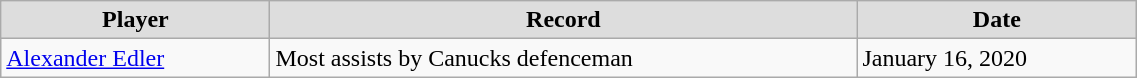<table class="wikitable" style="width:60%;">
<tr style="text-align:center; background:#ddd;">
<td><strong>Player</strong></td>
<td><strong>Record</strong></td>
<td><strong>Date</strong></td>
</tr>
<tr>
<td><a href='#'>Alexander Edler</a></td>
<td>Most assists by Canucks defenceman</td>
<td>January 16, 2020</td>
</tr>
</table>
